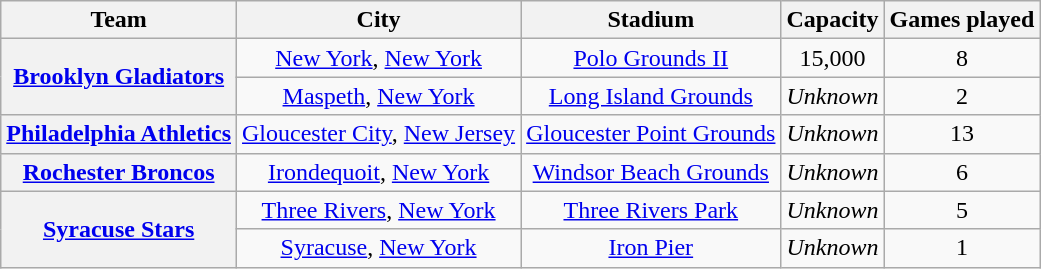<table class="wikitable sortable plainrowheaders" style="text-align:center;">
<tr>
<th scope="col">Team</th>
<th scope="col">City</th>
<th scope="col">Stadium</th>
<th scope="col">Capacity</th>
<th scope="col">Games played</th>
</tr>
<tr>
<th rowspan="2" scope="row"><a href='#'>Brooklyn Gladiators</a></th>
<td><a href='#'>New York</a>, <a href='#'>New York</a></td>
<td><a href='#'>Polo Grounds II</a></td>
<td>15,000</td>
<td>8</td>
</tr>
<tr>
<td><a href='#'>Maspeth</a>, <a href='#'>New York</a></td>
<td><a href='#'>Long Island Grounds</a></td>
<td><em>Unknown</em></td>
<td>2</td>
</tr>
<tr>
<th scope="row"><a href='#'>Philadelphia Athletics</a></th>
<td><a href='#'>Gloucester City</a>, <a href='#'>New Jersey</a></td>
<td><a href='#'>Gloucester Point Grounds</a></td>
<td><em>Unknown</em></td>
<td>13</td>
</tr>
<tr>
<th scope="row"><a href='#'>Rochester Broncos</a></th>
<td><a href='#'>Irondequoit</a>, <a href='#'>New York</a></td>
<td><a href='#'>Windsor Beach Grounds</a></td>
<td><em>Unknown</em></td>
<td>6</td>
</tr>
<tr>
<th rowspan="2" scope="row"><a href='#'>Syracuse Stars</a></th>
<td><a href='#'>Three Rivers</a>, <a href='#'>New York</a></td>
<td><a href='#'>Three Rivers Park</a></td>
<td><em>Unknown</em></td>
<td>5</td>
</tr>
<tr>
<td><a href='#'>Syracuse</a>, <a href='#'>New York</a></td>
<td><a href='#'>Iron Pier</a></td>
<td><em>Unknown</em></td>
<td>1</td>
</tr>
</table>
